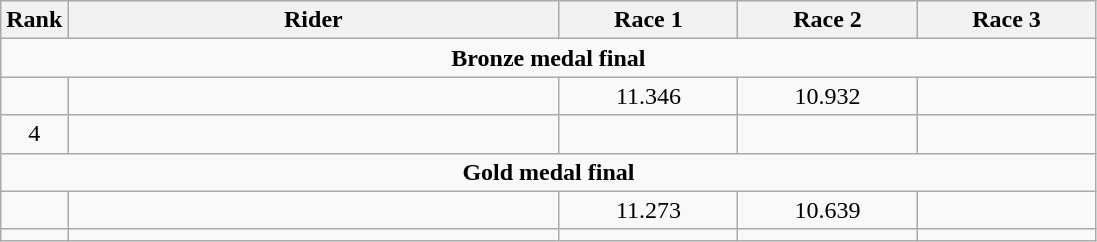<table class="wikitable" style="text-align:center;">
<tr>
<th>Rank</th>
<th style="width:20em;">Rider</th>
<th style="width:7em;">Race 1</th>
<th style="width:7em;">Race 2</th>
<th style="width:7em;">Race 3</th>
</tr>
<tr>
<td colspan=5><strong>Bronze medal final</strong></td>
</tr>
<tr>
<td></td>
<td align=left></td>
<td>11.346</td>
<td>10.932</td>
<td></td>
</tr>
<tr>
<td>4</td>
<td align=left></td>
<td></td>
<td></td>
<td></td>
</tr>
<tr>
<td colspan=5><strong>Gold medal final</strong></td>
</tr>
<tr>
<td></td>
<td align=left></td>
<td>11.273</td>
<td>10.639</td>
<td></td>
</tr>
<tr>
<td></td>
<td align=left></td>
<td></td>
<td></td>
<td></td>
</tr>
</table>
